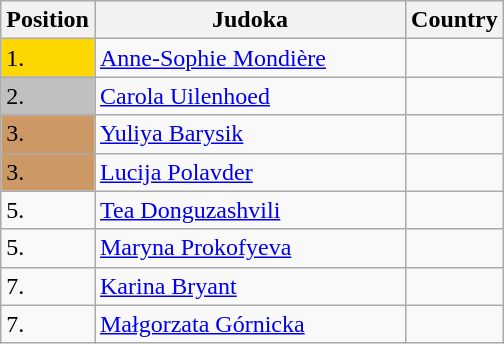<table class=wikitable>
<tr>
<th width=10>Position</th>
<th width=200>Judoka</th>
<th width=10>Country</th>
</tr>
<tr>
<td bgcolor=gold>1.</td>
<td><a href='#'>Anne-Sophie Mondière</a></td>
<td></td>
</tr>
<tr>
<td bgcolor="silver">2.</td>
<td><a href='#'>Carola Uilenhoed</a></td>
<td></td>
</tr>
<tr>
<td bgcolor="CC9966">3.</td>
<td><a href='#'>Yuliya Barysik</a></td>
<td></td>
</tr>
<tr>
<td bgcolor="CC9966">3.</td>
<td><a href='#'>Lucija Polavder</a></td>
<td></td>
</tr>
<tr>
<td>5.</td>
<td><a href='#'>Tea Donguzashvili</a></td>
<td></td>
</tr>
<tr>
<td>5.</td>
<td><a href='#'>Maryna Prokofyeva</a></td>
<td></td>
</tr>
<tr>
<td>7.</td>
<td><a href='#'>Karina Bryant</a></td>
<td></td>
</tr>
<tr>
<td>7.</td>
<td><a href='#'>Małgorzata Górnicka</a></td>
<td></td>
</tr>
</table>
